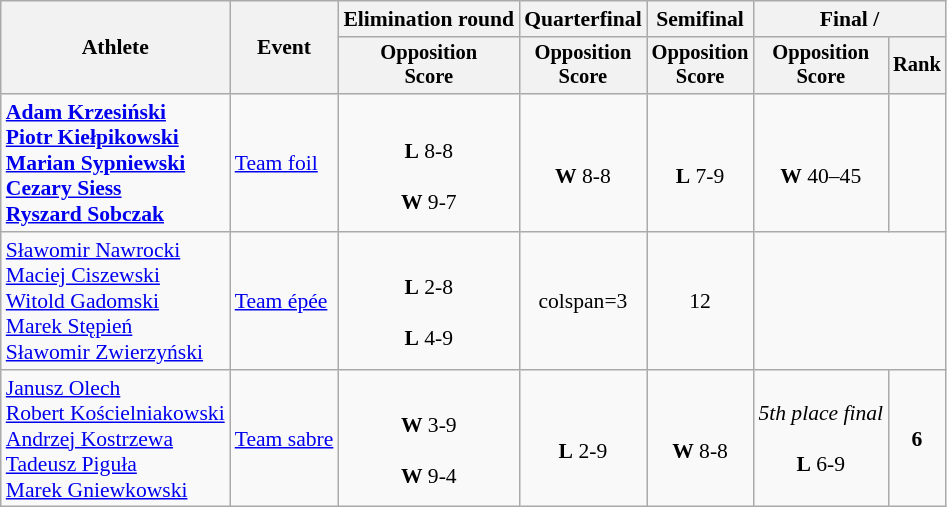<table class="wikitable" style="font-size:90%">
<tr>
<th rowspan="2">Athlete</th>
<th rowspan="2">Event</th>
<th>Elimination round</th>
<th>Quarterfinal</th>
<th>Semifinal</th>
<th colspan=2>Final / </th>
</tr>
<tr style="font-size:95%">
<th>Opposition <br> Score</th>
<th>Opposition <br> Score</th>
<th>Opposition <br> Score</th>
<th>Opposition <br> Score</th>
<th>Rank</th>
</tr>
<tr align=center>
<td align=left><strong><a href='#'>Adam Krzesiński</a><br><a href='#'>Piotr Kiełpikowski</a><br><a href='#'>Marian Sypniewski</a><br><a href='#'>Cezary Siess</a><br><a href='#'>Ryszard Sobczak</a></strong></td>
<td align=left><a href='#'>Team foil</a></td>
<td><br><strong>L</strong> 8-8<br><br><strong>W</strong> 9-7</td>
<td><br><strong>W</strong> 8-8</td>
<td><br><strong>L</strong> 7-9</td>
<td><br><strong>W</strong> 40–45</td>
<td></td>
</tr>
<tr align=center>
<td align=left><a href='#'>Sławomir Nawrocki</a><br><a href='#'>Maciej Ciszewski</a><br><a href='#'>Witold Gadomski</a><br><a href='#'>Marek Stępień</a><br><a href='#'>Sławomir Zwierzyński</a></td>
<td align=left><a href='#'>Team épée</a></td>
<td><br><strong>L</strong> 2-8<br><br><strong>L</strong> 4-9</td>
<td>colspan=3 </td>
<td>12</td>
</tr>
<tr align=center>
<td align=left><a href='#'>Janusz Olech</a><br><a href='#'>Robert Kościelniakowski</a><br><a href='#'>Andrzej Kostrzewa</a><br><a href='#'>Tadeusz Piguła</a><br><a href='#'>Marek Gniewkowski</a></td>
<td align=left><a href='#'>Team sabre</a></td>
<td><br><strong>W</strong> 3-9<br><br><strong>W</strong> 9-4</td>
<td><br><strong>L</strong> 2-9</td>
<td><br><strong>W</strong> 8-8</td>
<td><em>5th place final</em><br><br><strong>L</strong> 6-9</td>
<td><strong>6</strong></td>
</tr>
</table>
